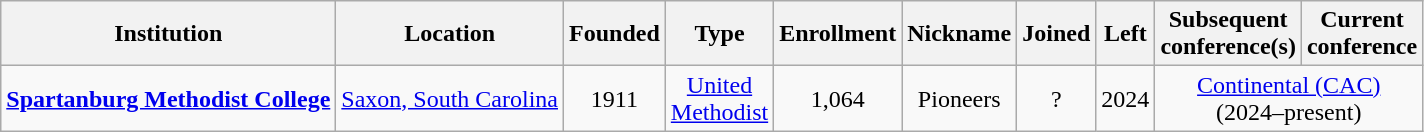<table class="wikitable sortable" style="text-align:center;">
<tr>
<th>Institution</th>
<th>Location</th>
<th>Founded</th>
<th>Type</th>
<th>Enrollment</th>
<th>Nickname</th>
<th>Joined</th>
<th>Left</th>
<th>Subsequent<br>conference(s)</th>
<th>Current<br>conference</th>
</tr>
<tr>
<td><strong><a href='#'>Spartanburg Methodist College</a></strong></td>
<td><a href='#'>Saxon, South Carolina</a></td>
<td>1911</td>
<td><a href='#'>United<br>Methodist</a></td>
<td>1,064</td>
<td>Pioneers</td>
<td>?</td>
<td>2024</td>
<td colspan=2><a href='#'>Continental (CAC)</a><br>(2024–present)</td>
</tr>
</table>
